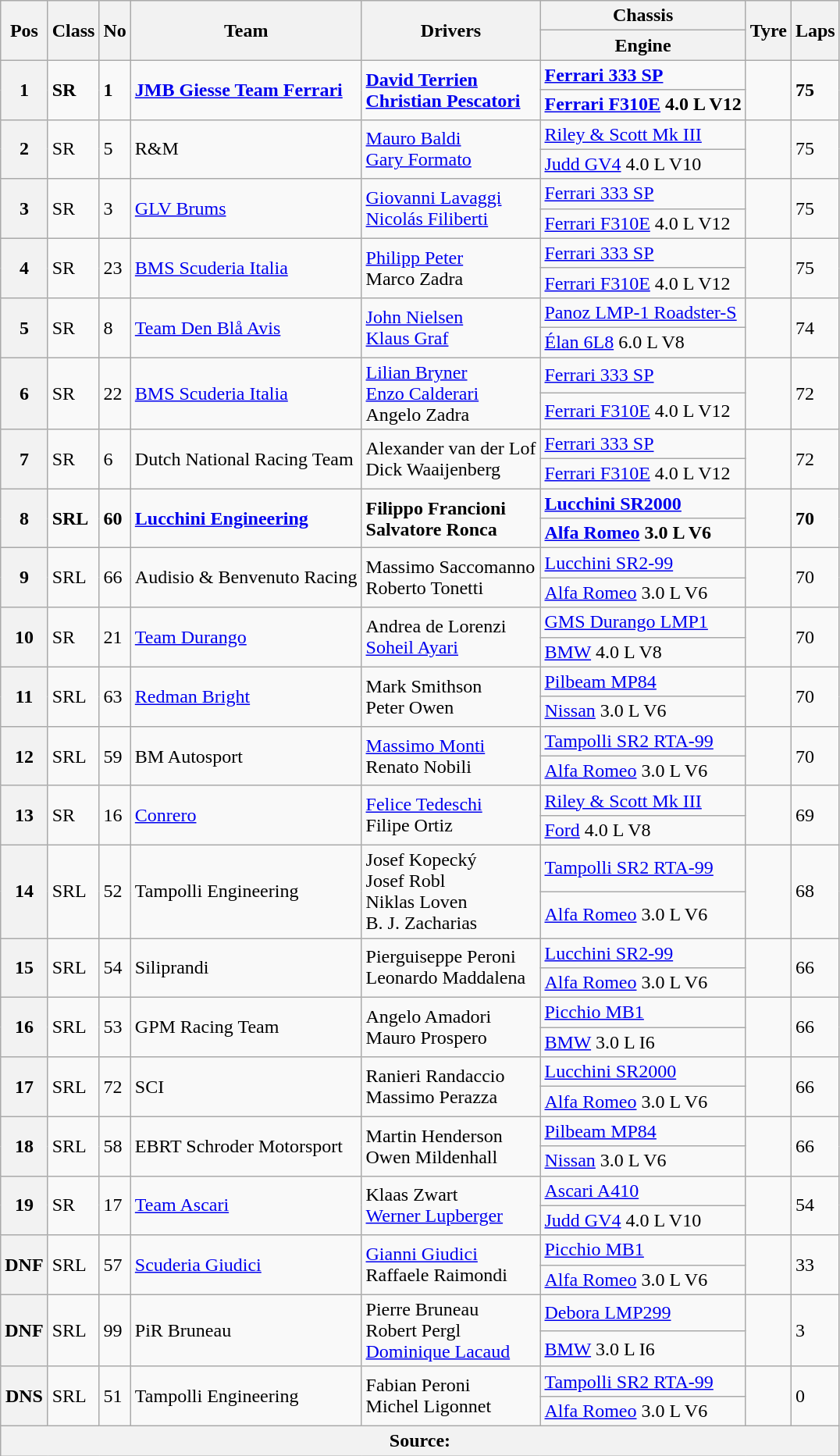<table class="wikitable">
<tr>
<th rowspan="2">Pos</th>
<th rowspan="2">Class</th>
<th rowspan="2">No</th>
<th rowspan="2">Team</th>
<th rowspan="2">Drivers</th>
<th>Chassis</th>
<th rowspan="2">Tyre</th>
<th rowspan="2">Laps</th>
</tr>
<tr>
<th>Engine</th>
</tr>
<tr>
<th rowspan="2">1</th>
<td rowspan="2"><strong>SR</strong></td>
<td rowspan="2"><strong>1</strong></td>
<td rowspan="2"><strong> <a href='#'>JMB Giesse Team Ferrari</a></strong></td>
<td rowspan="2"><strong> <a href='#'>David Terrien</a><br> <a href='#'>Christian Pescatori</a></strong></td>
<td><strong><a href='#'>Ferrari 333 SP</a></strong></td>
<td rowspan="2"></td>
<td rowspan="2"><strong>75</strong></td>
</tr>
<tr>
<td><strong><a href='#'>Ferrari F310E</a> 4.0 L V12</strong></td>
</tr>
<tr>
<th rowspan="2">2</th>
<td rowspan="2">SR</td>
<td rowspan="2">5</td>
<td rowspan="2"> R&M</td>
<td rowspan="2"> <a href='#'>Mauro Baldi</a><br> <a href='#'>Gary Formato</a></td>
<td><a href='#'>Riley & Scott Mk III</a></td>
<td rowspan="2"></td>
<td rowspan="2">75</td>
</tr>
<tr>
<td><a href='#'>Judd GV4</a> 4.0 L V10</td>
</tr>
<tr>
<th rowspan="2">3</th>
<td rowspan="2">SR</td>
<td rowspan="2">3</td>
<td rowspan="2"> <a href='#'>GLV Brums</a></td>
<td rowspan="2"> <a href='#'>Giovanni Lavaggi</a><br> <a href='#'>Nicolás Filiberti</a></td>
<td><a href='#'>Ferrari 333 SP</a></td>
<td rowspan="2"></td>
<td rowspan="2">75</td>
</tr>
<tr>
<td><a href='#'>Ferrari F310E</a> 4.0 L V12</td>
</tr>
<tr>
<th rowspan="2">4</th>
<td rowspan="2">SR</td>
<td rowspan="2">23</td>
<td rowspan="2"> <a href='#'>BMS Scuderia Italia</a></td>
<td rowspan="2"> <a href='#'>Philipp Peter</a><br> Marco Zadra</td>
<td><a href='#'>Ferrari 333 SP</a></td>
<td rowspan="2"></td>
<td rowspan="2">75</td>
</tr>
<tr>
<td><a href='#'>Ferrari F310E</a> 4.0 L V12</td>
</tr>
<tr>
<th rowspan="2">5</th>
<td rowspan="2">SR</td>
<td rowspan="2">8</td>
<td rowspan="2"> <a href='#'>Team Den Blå Avis</a></td>
<td rowspan="2"> <a href='#'>John Nielsen</a><br> <a href='#'>Klaus Graf</a></td>
<td><a href='#'>Panoz LMP-1 Roadster-S</a></td>
<td rowspan="2"></td>
<td rowspan="2">74</td>
</tr>
<tr>
<td><a href='#'>Élan 6L8</a> 6.0 L V8</td>
</tr>
<tr>
<th rowspan="2">6</th>
<td rowspan="2">SR</td>
<td rowspan="2">22</td>
<td rowspan="2"> <a href='#'>BMS Scuderia Italia</a></td>
<td rowspan="2"> <a href='#'>Lilian Bryner</a><br> <a href='#'>Enzo Calderari</a><br> Angelo Zadra</td>
<td><a href='#'>Ferrari 333 SP</a></td>
<td rowspan="2"></td>
<td rowspan="2">72</td>
</tr>
<tr>
<td><a href='#'>Ferrari F310E</a> 4.0 L V12</td>
</tr>
<tr>
<th rowspan="2">7</th>
<td rowspan="2">SR</td>
<td rowspan="2">6</td>
<td rowspan="2"> Dutch National Racing Team</td>
<td rowspan="2"> Alexander van der Lof<br> Dick Waaijenberg</td>
<td><a href='#'>Ferrari 333 SP</a></td>
<td rowspan="2"></td>
<td rowspan="2">72</td>
</tr>
<tr>
<td><a href='#'>Ferrari F310E</a> 4.0 L V12</td>
</tr>
<tr>
<th rowspan="2">8</th>
<td rowspan="2"><strong>SRL</strong></td>
<td rowspan="2"><strong>60</strong></td>
<td rowspan="2"><strong> <a href='#'>Lucchini Engineering</a></strong></td>
<td rowspan="2"><strong> Filippo Francioni<br> Salvatore Ronca</strong></td>
<td><a href='#'><strong>Lucchini SR2000</strong></a></td>
<td rowspan="2"></td>
<td rowspan="2"><strong>70</strong></td>
</tr>
<tr>
<td><strong><a href='#'>Alfa Romeo</a> 3.0 L V6</strong></td>
</tr>
<tr>
<th rowspan="2">9</th>
<td rowspan="2">SRL</td>
<td rowspan="2">66</td>
<td rowspan="2"> Audisio & Benvenuto Racing</td>
<td rowspan="2"> Massimo Saccomanno<br> Roberto Tonetti</td>
<td><a href='#'>Lucchini SR2-99</a></td>
<td rowspan="2"></td>
<td rowspan="2">70</td>
</tr>
<tr>
<td><a href='#'>Alfa Romeo</a> 3.0 L V6</td>
</tr>
<tr>
<th rowspan="2">10</th>
<td rowspan="2">SR</td>
<td rowspan="2">21</td>
<td rowspan="2"> <a href='#'>Team Durango</a></td>
<td rowspan="2"> Andrea de Lorenzi<br> <a href='#'>Soheil Ayari</a></td>
<td><a href='#'>GMS Durango LMP1</a></td>
<td rowspan="2"></td>
<td rowspan="2">70</td>
</tr>
<tr>
<td><a href='#'>BMW</a> 4.0 L V8</td>
</tr>
<tr>
<th rowspan="2">11</th>
<td rowspan="2">SRL</td>
<td rowspan="2">63</td>
<td rowspan="2"> <a href='#'>Redman Bright</a></td>
<td rowspan="2"> Mark Smithson<br> Peter Owen</td>
<td><a href='#'>Pilbeam MP84</a></td>
<td rowspan="2"></td>
<td rowspan="2">70</td>
</tr>
<tr>
<td><a href='#'>Nissan</a> 3.0 L V6</td>
</tr>
<tr>
<th rowspan="2">12</th>
<td rowspan="2">SRL</td>
<td rowspan="2">59</td>
<td rowspan="2"> BM Autosport</td>
<td rowspan="2"> <a href='#'>Massimo Monti</a><br> Renato Nobili</td>
<td><a href='#'>Tampolli SR2 RTA-99</a></td>
<td rowspan="2"></td>
<td rowspan="2">70</td>
</tr>
<tr>
<td><a href='#'>Alfa Romeo</a> 3.0 L V6</td>
</tr>
<tr>
<th rowspan="2">13</th>
<td rowspan="2">SR</td>
<td rowspan="2">16</td>
<td rowspan="2"> <a href='#'>Conrero</a></td>
<td rowspan="2"> <a href='#'>Felice Tedeschi</a><br> Filipe Ortiz</td>
<td><a href='#'>Riley & Scott Mk III</a></td>
<td rowspan="2"></td>
<td rowspan="2">69</td>
</tr>
<tr>
<td><a href='#'>Ford</a> 4.0 L V8</td>
</tr>
<tr>
<th rowspan="2">14</th>
<td rowspan="2">SRL</td>
<td rowspan="2">52</td>
<td rowspan="2"> Tampolli Engineering</td>
<td rowspan="2"> Josef Kopecký<br> Josef Robl<br> Niklas Loven<br> B. J. Zacharias</td>
<td><a href='#'>Tampolli SR2 RTA-99</a></td>
<td rowspan="2"></td>
<td rowspan="2">68</td>
</tr>
<tr>
<td><a href='#'>Alfa Romeo</a> 3.0 L V6</td>
</tr>
<tr>
<th rowspan="2">15</th>
<td rowspan="2">SRL</td>
<td rowspan="2">54</td>
<td rowspan="2"> Siliprandi</td>
<td rowspan="2"> Pierguiseppe Peroni<br> Leonardo Maddalena</td>
<td><a href='#'>Lucchini SR2-99</a></td>
<td rowspan="2"></td>
<td rowspan="2">66</td>
</tr>
<tr>
<td><a href='#'>Alfa Romeo</a> 3.0 L V6</td>
</tr>
<tr>
<th rowspan="2">16</th>
<td rowspan="2">SRL</td>
<td rowspan="2">53</td>
<td rowspan="2"> GPM Racing Team</td>
<td rowspan="2"> Angelo Amadori<br> Mauro Prospero</td>
<td><a href='#'>Picchio MB1</a></td>
<td rowspan="2"></td>
<td rowspan="2">66</td>
</tr>
<tr>
<td><a href='#'>BMW</a> 3.0 L I6</td>
</tr>
<tr>
<th rowspan="2">17</th>
<td rowspan="2">SRL</td>
<td rowspan="2">72</td>
<td rowspan="2"> SCI</td>
<td rowspan="2"> Ranieri Randaccio<br> Massimo Perazza</td>
<td><a href='#'>Lucchini SR2000</a></td>
<td rowspan="2"></td>
<td rowspan="2">66</td>
</tr>
<tr>
<td><a href='#'>Alfa Romeo</a> 3.0 L V6</td>
</tr>
<tr>
<th rowspan="2">18</th>
<td rowspan="2">SRL</td>
<td rowspan="2">58</td>
<td rowspan="2"> EBRT Schroder Motorsport</td>
<td rowspan="2"> Martin Henderson<br> Owen Mildenhall</td>
<td><a href='#'>Pilbeam MP84</a></td>
<td rowspan="2"></td>
<td rowspan="2">66</td>
</tr>
<tr>
<td><a href='#'>Nissan</a> 3.0 L V6</td>
</tr>
<tr>
<th rowspan="2">19</th>
<td rowspan="2">SR</td>
<td rowspan="2">17</td>
<td rowspan="2"> <a href='#'>Team Ascari</a></td>
<td rowspan="2"> Klaas Zwart<br> <a href='#'>Werner Lupberger</a></td>
<td><a href='#'>Ascari A410</a></td>
<td rowspan="2"></td>
<td rowspan="2">54</td>
</tr>
<tr>
<td><a href='#'>Judd GV4</a> 4.0 L V10</td>
</tr>
<tr>
<th rowspan="2">DNF</th>
<td rowspan="2">SRL</td>
<td rowspan="2">57</td>
<td rowspan="2"> <a href='#'>Scuderia Giudici</a></td>
<td rowspan="2"> <a href='#'>Gianni Giudici</a><br> Raffaele Raimondi</td>
<td><a href='#'>Picchio MB1</a></td>
<td rowspan="2"></td>
<td rowspan="2">33</td>
</tr>
<tr>
<td><a href='#'>Alfa Romeo</a> 3.0 L V6</td>
</tr>
<tr>
<th rowspan="2">DNF</th>
<td rowspan="2">SRL</td>
<td rowspan="2">99</td>
<td rowspan="2"> PiR Bruneau</td>
<td rowspan="2"> Pierre Bruneau<br> Robert Pergl<br> <a href='#'>Dominique Lacaud</a></td>
<td><a href='#'>Debora LMP299</a></td>
<td rowspan="2"></td>
<td rowspan="2">3</td>
</tr>
<tr>
<td><a href='#'>BMW</a> 3.0 L I6</td>
</tr>
<tr>
<th rowspan="2">DNS</th>
<td rowspan="2">SRL</td>
<td rowspan="2">51</td>
<td rowspan="2"> Tampolli Engineering</td>
<td rowspan="2"> Fabian Peroni<br> Michel Ligonnet</td>
<td><a href='#'>Tampolli SR2 RTA-99</a></td>
<td rowspan="2"></td>
<td rowspan="2">0</td>
</tr>
<tr>
<td><a href='#'>Alfa Romeo</a> 3.0 L V6</td>
</tr>
<tr>
<th colspan="8">Source:</th>
</tr>
</table>
